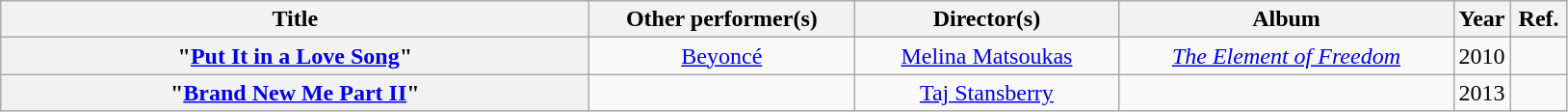<table class="wikitable sortable plainrowheaders" style="text-align: center;">
<tr>
<th scope="col" style="width: 25em;">Title</th>
<th scope="col" style="width: 11em;">Other performer(s)</th>
<th scope="col" style="width: 11em;">Director(s)</th>
<th scope="col" style="width: 14em;">Album</th>
<th scope="col" style="width: 2em;">Year</th>
<th scope="col" style="width: 2em;" class="unsortable">Ref.</th>
</tr>
<tr>
<th scope="row">"<a href='#'>Put It in a Love Song</a>"</th>
<td><a href='#'>Beyoncé</a></td>
<td><a href='#'>Melina Matsoukas</a></td>
<td><em><a href='#'>The Element of Freedom</a></em></td>
<td>2010</td>
<td></td>
</tr>
<tr>
<th scope="row">"<a href='#'>Brand New Me Part II</a>"</th>
<td></td>
<td><a href='#'>Taj Stansberry</a></td>
<td></td>
<td>2013</td>
<td></td>
</tr>
</table>
